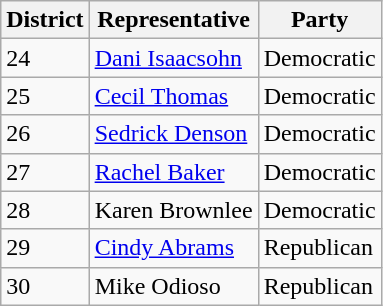<table class="wikitable">
<tr>
<th>District</th>
<th>Representative</th>
<th>Party</th>
</tr>
<tr>
<td>24</td>
<td><a href='#'>Dani Isaacsohn</a></td>
<td>Democratic</td>
</tr>
<tr>
<td>25</td>
<td><a href='#'>Cecil Thomas</a></td>
<td>Democratic</td>
</tr>
<tr>
<td>26</td>
<td><a href='#'>Sedrick Denson</a></td>
<td>Democratic</td>
</tr>
<tr>
<td>27</td>
<td><a href='#'>Rachel Baker</a></td>
<td>Democratic</td>
</tr>
<tr>
<td>28</td>
<td>Karen Brownlee</td>
<td>Democratic</td>
</tr>
<tr>
<td>29</td>
<td><a href='#'>Cindy Abrams</a></td>
<td>Republican</td>
</tr>
<tr>
<td>30</td>
<td>Mike Odioso</td>
<td>Republican</td>
</tr>
</table>
